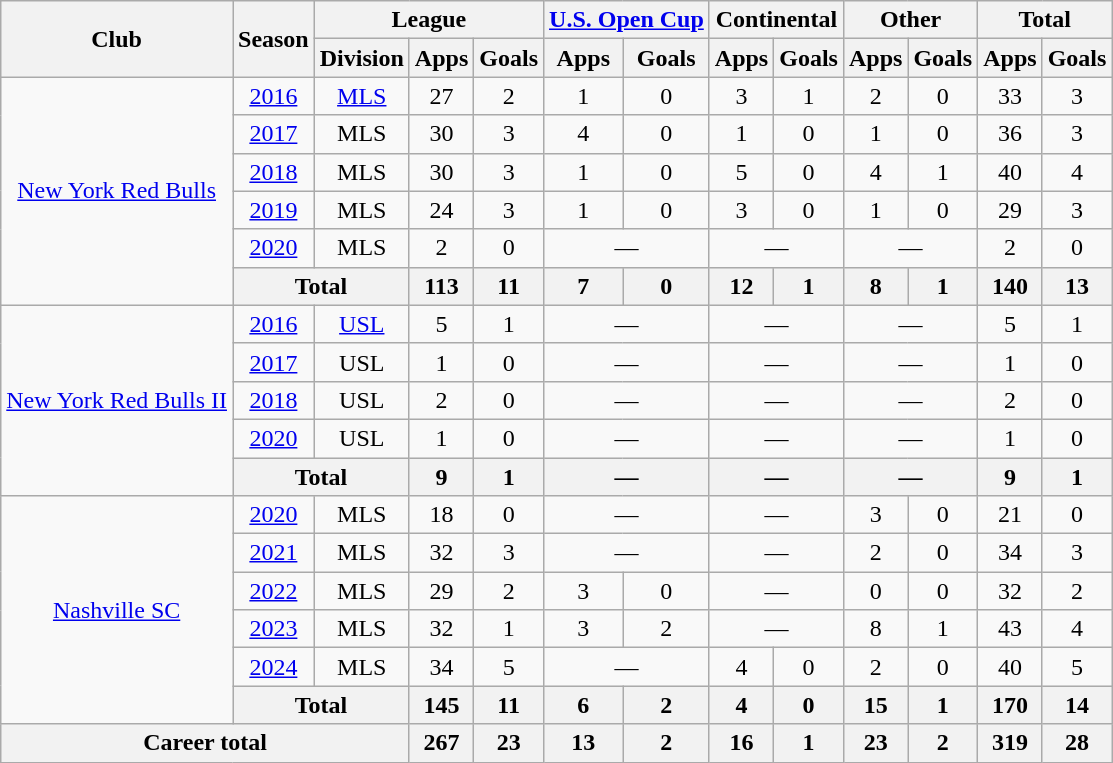<table class="wikitable" style="text-align: center;">
<tr>
<th rowspan="2">Club</th>
<th rowspan="2">Season</th>
<th colspan="3">League</th>
<th colspan="2"><a href='#'>U.S. Open Cup</a></th>
<th colspan="2">Continental</th>
<th colspan="2">Other</th>
<th colspan="2">Total</th>
</tr>
<tr>
<th>Division</th>
<th>Apps</th>
<th>Goals</th>
<th>Apps</th>
<th>Goals</th>
<th>Apps</th>
<th>Goals</th>
<th>Apps</th>
<th>Goals</th>
<th>Apps</th>
<th>Goals</th>
</tr>
<tr>
<td rowspan="6"><a href='#'>New York Red Bulls</a></td>
<td><a href='#'>2016</a></td>
<td><a href='#'>MLS</a></td>
<td>27</td>
<td>2</td>
<td>1</td>
<td>0</td>
<td>3</td>
<td>1</td>
<td>2</td>
<td>0</td>
<td>33</td>
<td>3</td>
</tr>
<tr>
<td><a href='#'>2017</a></td>
<td>MLS</td>
<td>30</td>
<td>3</td>
<td>4</td>
<td>0</td>
<td>1</td>
<td>0</td>
<td>1</td>
<td>0</td>
<td>36</td>
<td>3</td>
</tr>
<tr>
<td><a href='#'>2018</a></td>
<td>MLS</td>
<td>30</td>
<td>3</td>
<td>1</td>
<td>0</td>
<td>5</td>
<td>0</td>
<td>4</td>
<td>1</td>
<td>40</td>
<td>4</td>
</tr>
<tr>
<td><a href='#'>2019</a></td>
<td>MLS</td>
<td>24</td>
<td>3</td>
<td>1</td>
<td>0</td>
<td>3</td>
<td>0</td>
<td>1</td>
<td>0</td>
<td>29</td>
<td>3</td>
</tr>
<tr>
<td><a href='#'>2020</a></td>
<td>MLS</td>
<td>2</td>
<td>0</td>
<td colspan="2">—</td>
<td colspan="2">—</td>
<td colspan="2">—</td>
<td>2</td>
<td>0</td>
</tr>
<tr>
<th colspan="2">Total</th>
<th>113</th>
<th>11</th>
<th>7</th>
<th>0</th>
<th>12</th>
<th>1</th>
<th>8</th>
<th>1</th>
<th>140</th>
<th>13</th>
</tr>
<tr>
<td rowspan="5"><a href='#'>New York Red Bulls II</a></td>
<td><a href='#'>2016</a></td>
<td><a href='#'>USL</a></td>
<td>5</td>
<td>1</td>
<td colspan="2">—</td>
<td colspan="2">—</td>
<td colspan="2">—</td>
<td>5</td>
<td>1</td>
</tr>
<tr>
<td><a href='#'>2017</a></td>
<td>USL</td>
<td>1</td>
<td>0</td>
<td colspan="2">—</td>
<td colspan="2">—</td>
<td colspan="2">—</td>
<td>1</td>
<td>0</td>
</tr>
<tr>
<td><a href='#'>2018</a></td>
<td>USL</td>
<td>2</td>
<td>0</td>
<td colspan="2">—</td>
<td colspan="2">—</td>
<td colspan="2">—</td>
<td>2</td>
<td>0</td>
</tr>
<tr>
<td><a href='#'>2020</a></td>
<td>USL</td>
<td>1</td>
<td>0</td>
<td colspan="2">—</td>
<td colspan="2">—</td>
<td colspan="2">—</td>
<td>1</td>
<td>0</td>
</tr>
<tr>
<th colspan="2">Total</th>
<th>9</th>
<th>1</th>
<th colspan="2">—</th>
<th colspan="2">—</th>
<th colspan="2">—</th>
<th>9</th>
<th>1</th>
</tr>
<tr>
<td rowspan="6"><a href='#'>Nashville SC</a></td>
<td><a href='#'>2020</a></td>
<td>MLS</td>
<td>18</td>
<td>0</td>
<td colspan="2">—</td>
<td colspan="2">—</td>
<td>3</td>
<td>0</td>
<td>21</td>
<td>0</td>
</tr>
<tr>
<td><a href='#'>2021</a></td>
<td>MLS</td>
<td>32</td>
<td>3</td>
<td colspan="2">—</td>
<td colspan="2">—</td>
<td>2</td>
<td>0</td>
<td>34</td>
<td>3</td>
</tr>
<tr>
<td><a href='#'>2022</a></td>
<td>MLS</td>
<td>29</td>
<td>2</td>
<td>3</td>
<td>0</td>
<td colspan="2">—</td>
<td>0</td>
<td>0</td>
<td>32</td>
<td>2</td>
</tr>
<tr>
<td><a href='#'>2023</a></td>
<td>MLS</td>
<td>32</td>
<td>1</td>
<td>3</td>
<td>2</td>
<td colspan="2">—</td>
<td>8</td>
<td>1</td>
<td>43</td>
<td>4</td>
</tr>
<tr>
<td><a href='#'>2024</a></td>
<td>MLS</td>
<td>34</td>
<td>5</td>
<td colspan="2">—</td>
<td>4</td>
<td>0</td>
<td>2</td>
<td>0</td>
<td>40</td>
<td>5</td>
</tr>
<tr>
<th colspan="2">Total</th>
<th>145</th>
<th>11</th>
<th>6</th>
<th>2</th>
<th>4</th>
<th>0</th>
<th>15</th>
<th>1</th>
<th>170</th>
<th>14</th>
</tr>
<tr>
<th colspan="3">Career total</th>
<th>267</th>
<th>23</th>
<th>13</th>
<th>2</th>
<th>16</th>
<th>1</th>
<th>23</th>
<th>2</th>
<th>319</th>
<th>28</th>
</tr>
</table>
